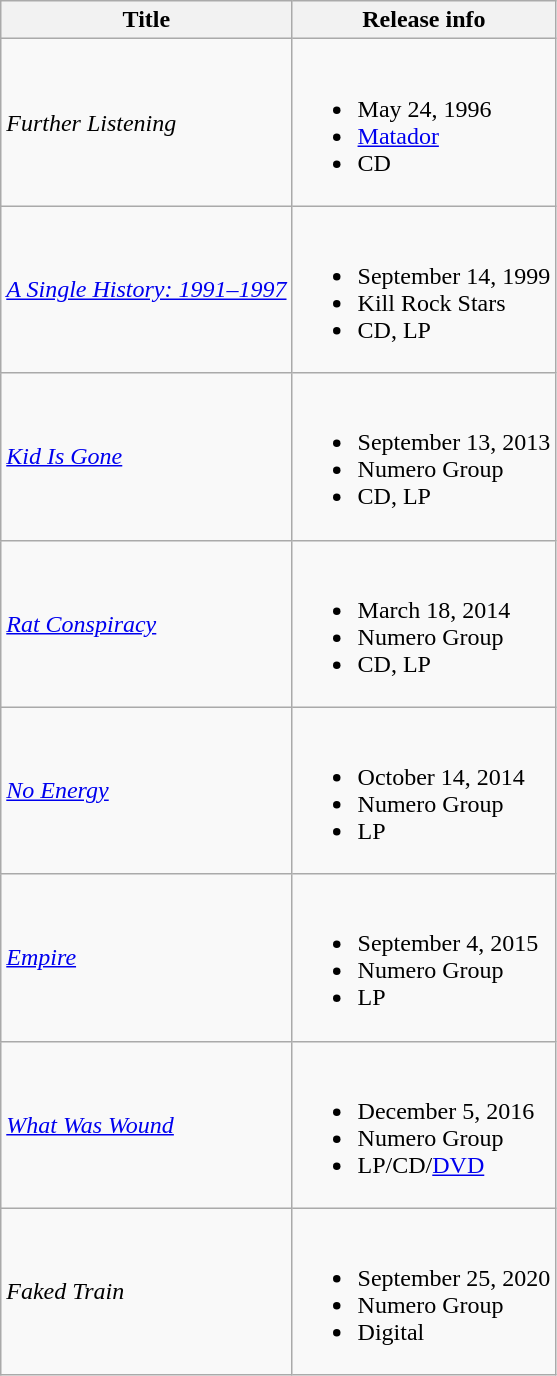<table class="wikitable">
<tr>
<th>Title</th>
<th>Release info</th>
</tr>
<tr>
<td><em>Further Listening</em></td>
<td><br><ul><li>May 24, 1996</li><li><a href='#'>Matador</a></li><li>CD</li></ul></td>
</tr>
<tr>
<td><em><a href='#'>A Single History: 1991–1997</a></em></td>
<td><br><ul><li>September 14, 1999</li><li>Kill Rock Stars</li><li>CD, LP</li></ul></td>
</tr>
<tr>
<td><em><a href='#'>Kid Is Gone</a></em></td>
<td><br><ul><li>September 13, 2013</li><li>Numero Group</li><li>CD, LP</li></ul></td>
</tr>
<tr>
<td><em><a href='#'>Rat Conspiracy</a></em></td>
<td><br><ul><li>March 18, 2014</li><li>Numero Group</li><li>CD, LP</li></ul></td>
</tr>
<tr>
<td><em><a href='#'>No Energy</a></em></td>
<td><br><ul><li>October 14, 2014</li><li>Numero Group</li><li>LP</li></ul></td>
</tr>
<tr>
<td><a href='#'><em>Empire</em></a></td>
<td><br><ul><li>September 4, 2015</li><li>Numero Group</li><li>LP</li></ul></td>
</tr>
<tr>
<td><em><a href='#'>What Was Wound</a></em></td>
<td><br><ul><li>December 5, 2016</li><li>Numero Group</li><li>LP/CD/<a href='#'>DVD</a></li></ul></td>
</tr>
<tr>
<td><em>Faked Train</em></td>
<td><br><ul><li>September 25, 2020</li><li>Numero Group</li><li>Digital</li></ul></td>
</tr>
</table>
